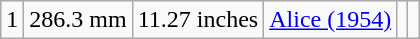<table class="wikitable">
<tr>
<td>1</td>
<td>286.3 mm</td>
<td>11.27 inches</td>
<td><a href='#'>Alice (1954)</a></td>
<td></td>
<td></td>
</tr>
</table>
